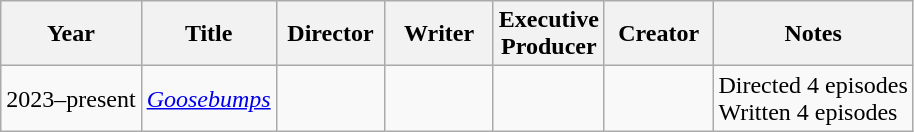<table class="wikitable">
<tr>
<th>Year</th>
<th>Title</th>
<th width=65>Director</th>
<th width=65>Writer</th>
<th width=65>Executive<br>Producer</th>
<th width=65>Creator</th>
<th>Notes</th>
</tr>
<tr>
<td>2023–present</td>
<td><em><a href='#'>Goosebumps</a></em></td>
<td></td>
<td></td>
<td></td>
<td></td>
<td>Directed 4 episodes<br>Written 4 episodes</td>
</tr>
</table>
